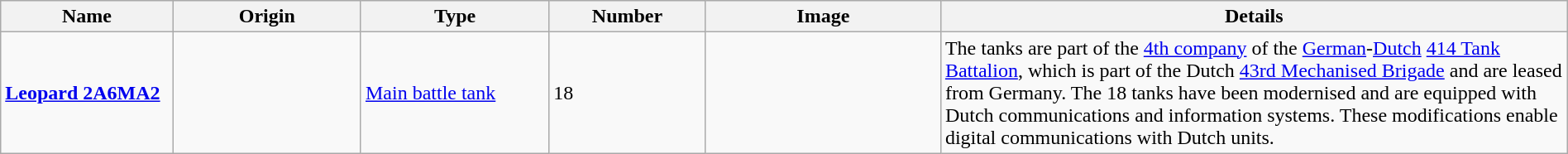<table class="wikitable" style="margin:auto; width:100%;">
<tr>
<th style="text-align: center; width:11%;">Name</th>
<th style="text-align: center; width:12%;">Origin</th>
<th style="text-align: center; width:12%;">Type</th>
<th style="text-align: center; width:10%;">Number</th>
<th style="text-align: center; width:15%;">Image</th>
<th style="text-align: center; width:40%;">Details</th>
</tr>
<tr>
<td><strong><a href='#'>Leopard 2A6MA2</a></strong></td>
<td><small></small></td>
<td><a href='#'>Main battle tank</a></td>
<td>18</td>
<td></td>
<td>The tanks are part of the <a href='#'>4th company</a> of the <a href='#'>German</a>-<a href='#'>Dutch</a> <a href='#'>414 Tank Battalion</a>, which is part of the Dutch <a href='#'>43rd Mechanised Brigade</a> and are leased from Germany. The 18 tanks have been modernised and are equipped with Dutch communications and information systems. These modifications enable digital communications with Dutch units.</td>
</tr>
</table>
